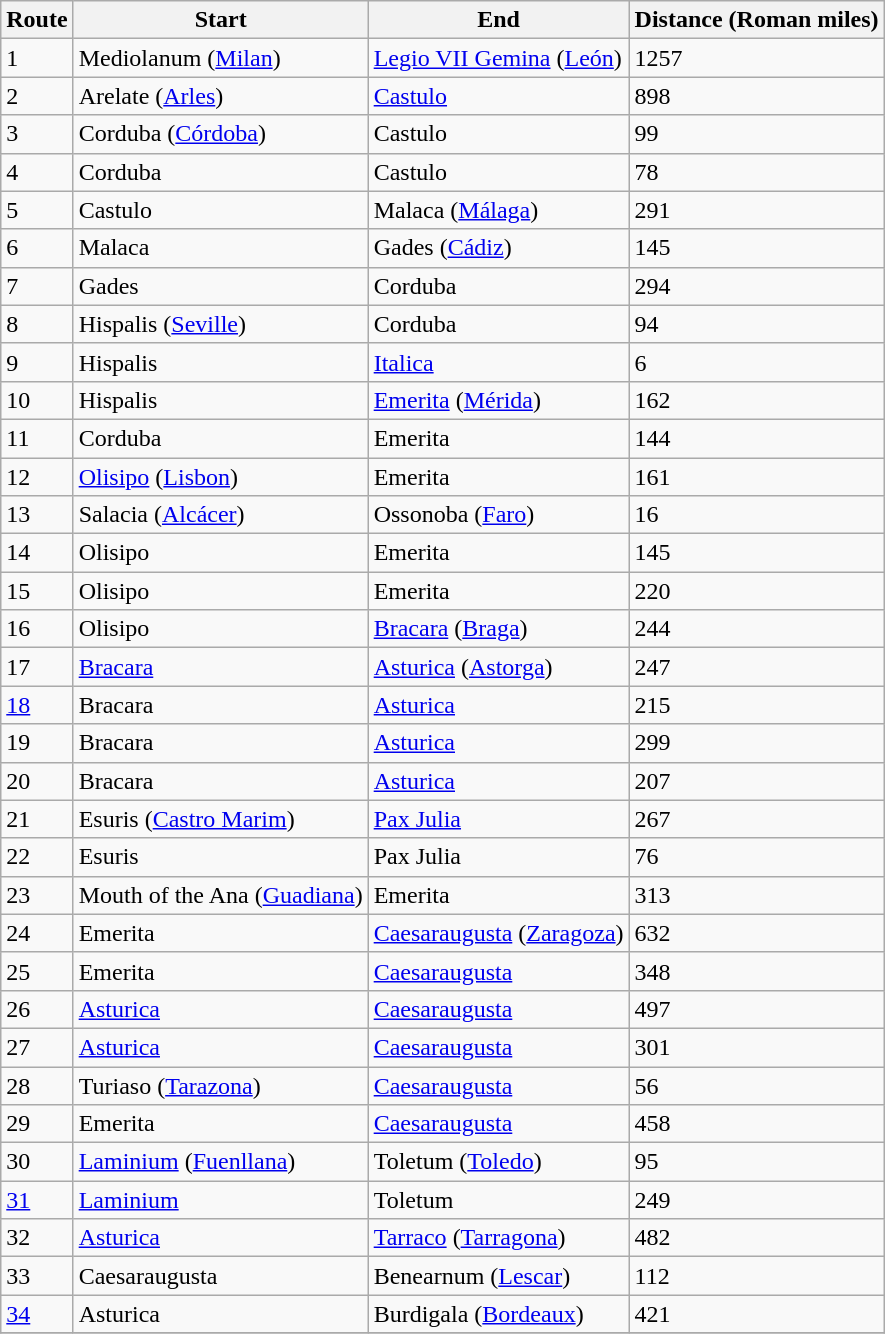<table class="wikitable">
<tr>
<th>Route</th>
<th>Start</th>
<th>End</th>
<th>Distance (Roman miles)</th>
</tr>
<tr>
<td>1</td>
<td>Mediolanum (<a href='#'>Milan</a>)</td>
<td><a href='#'>Legio VII Gemina</a> (<a href='#'>León</a>)</td>
<td>1257</td>
</tr>
<tr>
<td>2</td>
<td>Arelate (<a href='#'>Arles</a>)</td>
<td><a href='#'>Castulo</a></td>
<td>898</td>
</tr>
<tr>
<td>3</td>
<td>Corduba (<a href='#'>Córdoba</a>)</td>
<td>Castulo</td>
<td>99</td>
</tr>
<tr>
<td>4</td>
<td>Corduba</td>
<td>Castulo</td>
<td>78</td>
</tr>
<tr>
<td>5</td>
<td>Castulo</td>
<td>Malaca (<a href='#'>Málaga</a>)</td>
<td>291</td>
</tr>
<tr>
<td>6</td>
<td>Malaca</td>
<td>Gades (<a href='#'>Cádiz</a>)</td>
<td>145</td>
</tr>
<tr>
<td>7</td>
<td>Gades</td>
<td>Corduba</td>
<td>294</td>
</tr>
<tr>
<td>8</td>
<td>Hispalis (<a href='#'>Seville</a>)</td>
<td>Corduba</td>
<td>94</td>
</tr>
<tr>
<td>9</td>
<td>Hispalis</td>
<td><a href='#'>Italica</a></td>
<td>6</td>
</tr>
<tr>
<td>10</td>
<td>Hispalis</td>
<td><a href='#'>Emerita</a> (<a href='#'>Mérida</a>)</td>
<td>162</td>
</tr>
<tr>
<td>11</td>
<td>Corduba</td>
<td>Emerita</td>
<td>144</td>
</tr>
<tr>
<td>12</td>
<td><a href='#'>Olisipo</a> (<a href='#'>Lisbon</a>)</td>
<td>Emerita</td>
<td>161</td>
</tr>
<tr>
<td>13</td>
<td>Salacia (<a href='#'>Alcácer</a>)</td>
<td>Ossonoba (<a href='#'>Faro</a>)</td>
<td>16</td>
</tr>
<tr>
<td>14</td>
<td>Olisipo</td>
<td>Emerita</td>
<td>145</td>
</tr>
<tr>
<td>15</td>
<td>Olisipo</td>
<td>Emerita</td>
<td>220</td>
</tr>
<tr>
<td>16</td>
<td>Olisipo</td>
<td><a href='#'>Bracara</a> (<a href='#'>Braga</a>)</td>
<td>244</td>
</tr>
<tr>
<td>17</td>
<td><a href='#'>Bracara</a></td>
<td><a href='#'>Asturica</a> (<a href='#'>Astorga</a>)</td>
<td>247</td>
</tr>
<tr>
<td><a href='#'>18</a></td>
<td>Bracara</td>
<td><a href='#'>Asturica</a></td>
<td>215</td>
</tr>
<tr>
<td>19</td>
<td>Bracara</td>
<td><a href='#'>Asturica</a></td>
<td>299</td>
</tr>
<tr>
<td>20</td>
<td>Bracara</td>
<td><a href='#'>Asturica</a></td>
<td>207</td>
</tr>
<tr>
<td>21</td>
<td>Esuris (<a href='#'>Castro Marim</a>)</td>
<td><a href='#'>Pax Julia</a></td>
<td>267</td>
</tr>
<tr>
<td>22</td>
<td>Esuris</td>
<td>Pax Julia</td>
<td>76</td>
</tr>
<tr>
<td>23</td>
<td>Mouth of the Ana (<a href='#'>Guadiana</a>)</td>
<td>Emerita</td>
<td>313</td>
</tr>
<tr>
<td>24</td>
<td>Emerita</td>
<td><a href='#'>Caesaraugusta</a> (<a href='#'>Zaragoza</a>)</td>
<td>632</td>
</tr>
<tr>
<td>25</td>
<td>Emerita</td>
<td><a href='#'>Caesaraugusta</a></td>
<td>348</td>
</tr>
<tr>
<td>26</td>
<td><a href='#'>Asturica</a></td>
<td><a href='#'>Caesaraugusta</a></td>
<td>497</td>
</tr>
<tr>
<td>27</td>
<td><a href='#'>Asturica</a></td>
<td><a href='#'>Caesaraugusta</a></td>
<td>301</td>
</tr>
<tr>
<td>28</td>
<td>Turiaso (<a href='#'>Tarazona</a>)</td>
<td><a href='#'>Caesaraugusta</a></td>
<td>56</td>
</tr>
<tr>
<td>29</td>
<td>Emerita</td>
<td><a href='#'>Caesaraugusta</a></td>
<td>458</td>
</tr>
<tr>
<td>30</td>
<td><a href='#'>Laminium</a> (<a href='#'>Fuenllana</a>)</td>
<td>Toletum (<a href='#'>Toledo</a>)</td>
<td>95</td>
</tr>
<tr>
<td><a href='#'>31</a></td>
<td><a href='#'>Laminium</a></td>
<td>Toletum</td>
<td>249</td>
</tr>
<tr>
<td>32</td>
<td><a href='#'>Asturica</a></td>
<td><a href='#'>Tarraco</a> (<a href='#'>Tarragona</a>)</td>
<td>482</td>
</tr>
<tr>
<td>33</td>
<td>Caesaraugusta</td>
<td>Benearnum (<a href='#'>Lescar</a>)</td>
<td>112</td>
</tr>
<tr>
<td><a href='#'>34</a></td>
<td>Asturica</td>
<td>Burdigala (<a href='#'>Bordeaux</a>)</td>
<td>421</td>
</tr>
<tr>
</tr>
</table>
